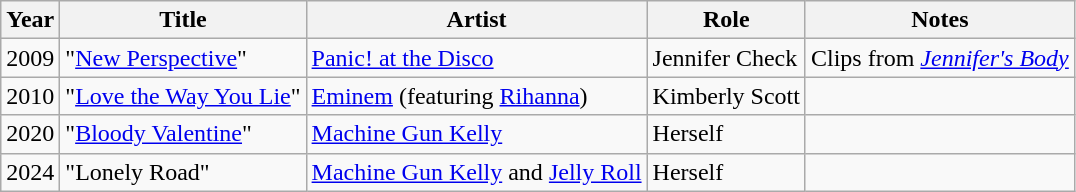<table class="wikitable sortable">
<tr>
<th>Year</th>
<th>Title</th>
<th>Artist</th>
<th>Role</th>
<th class="unsortable">Notes</th>
</tr>
<tr>
<td>2009</td>
<td>"<a href='#'>New Perspective</a>"</td>
<td><a href='#'>Panic! at the Disco</a></td>
<td>Jennifer Check</td>
<td>Clips from <em><a href='#'>Jennifer's Body</a></em></td>
</tr>
<tr>
<td>2010</td>
<td>"<a href='#'>Love the Way You Lie</a>"</td>
<td><a href='#'>Eminem</a> (featuring <a href='#'>Rihanna</a>)</td>
<td>Kimberly Scott</td>
<td></td>
</tr>
<tr>
<td>2020</td>
<td>"<a href='#'>Bloody Valentine</a>"</td>
<td><a href='#'>Machine Gun Kelly</a></td>
<td>Herself</td>
</tr>
<tr>
<td>2024</td>
<td>"Lonely Road"</td>
<td><a href='#'>Machine Gun Kelly</a> and <a href='#'>Jelly Roll</a></td>
<td>Herself</td>
<td></td>
</tr>
</table>
